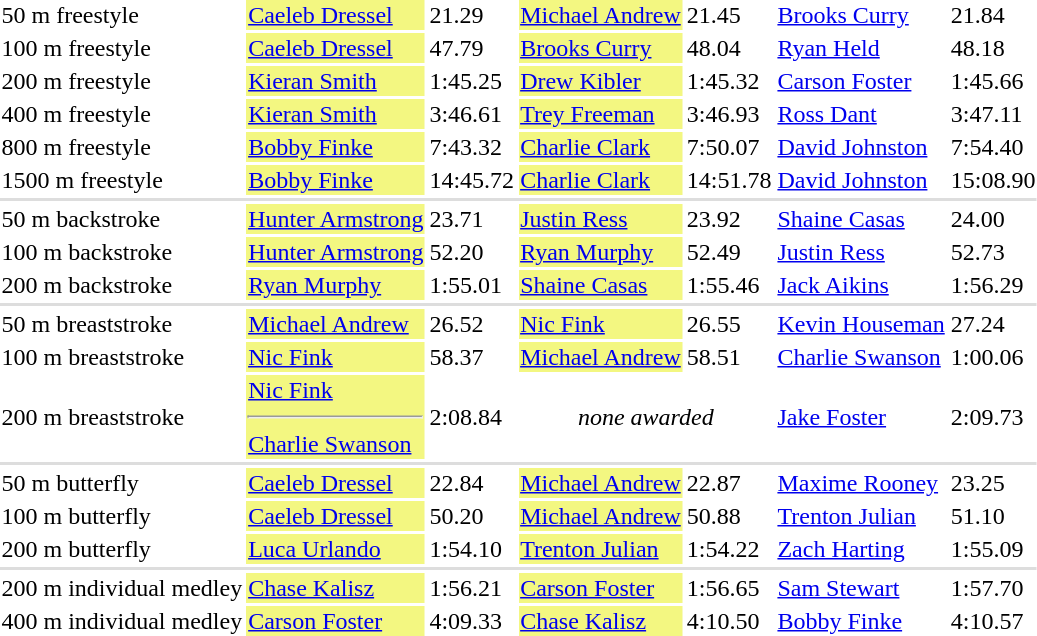<table>
<tr>
<td>50 m freestyle</td>
<td bgcolor=#F3F781><a href='#'>Caeleb Dressel</a></td>
<td>21.29</td>
<td bgcolor=#F3F781><a href='#'>Michael Andrew</a></td>
<td>21.45</td>
<td><a href='#'>Brooks Curry</a></td>
<td>21.84</td>
</tr>
<tr>
<td>100 m freestyle</td>
<td bgcolor=#F3F781><a href='#'>Caeleb Dressel</a></td>
<td>47.79</td>
<td bgcolor=#F3F781><a href='#'>Brooks Curry</a></td>
<td>48.04</td>
<td><a href='#'>Ryan Held</a></td>
<td>48.18</td>
</tr>
<tr>
<td>200 m freestyle</td>
<td bgcolor=#F3F781><a href='#'>Kieran Smith</a></td>
<td>1:45.25</td>
<td bgcolor=#F3F781><a href='#'>Drew Kibler</a></td>
<td>1:45.32</td>
<td><a href='#'>Carson Foster</a></td>
<td>1:45.66</td>
</tr>
<tr>
<td>400 m freestyle</td>
<td bgcolor=#F3F781><a href='#'>Kieran Smith</a></td>
<td>3:46.61</td>
<td bgcolor=#F3F781><a href='#'>Trey Freeman</a></td>
<td>3:46.93</td>
<td><a href='#'>Ross Dant</a></td>
<td>3:47.11</td>
</tr>
<tr>
<td>800 m freestyle</td>
<td bgcolor=#F3F781><a href='#'>Bobby Finke</a></td>
<td>7:43.32</td>
<td bgcolor=#F3F781><a href='#'>Charlie Clark</a></td>
<td>7:50.07</td>
<td><a href='#'>David Johnston</a></td>
<td>7:54.40</td>
</tr>
<tr>
<td>1500 m freestyle</td>
<td bgcolor=#F3F781><a href='#'>Bobby Finke</a></td>
<td>14:45.72</td>
<td bgcolor=#F3F781><a href='#'>Charlie Clark</a></td>
<td>14:51.78</td>
<td><a href='#'>David Johnston</a></td>
<td>15:08.90</td>
</tr>
<tr bgcolor=#DDDDDD>
<td colspan=7></td>
</tr>
<tr>
<td>50 m backstroke</td>
<td bgcolor=#F3F781><a href='#'>Hunter Armstrong</a></td>
<td>23.71</td>
<td bgcolor=#F3F781><a href='#'>Justin Ress</a></td>
<td>23.92</td>
<td><a href='#'>Shaine Casas</a></td>
<td>24.00</td>
</tr>
<tr>
<td>100 m backstroke</td>
<td bgcolor=#F3F781><a href='#'>Hunter Armstrong</a></td>
<td>52.20</td>
<td bgcolor=#F3F781><a href='#'>Ryan Murphy</a></td>
<td>52.49</td>
<td><a href='#'>Justin Ress</a></td>
<td>52.73</td>
</tr>
<tr>
<td>200 m backstroke</td>
<td bgcolor=#F3F781><a href='#'>Ryan Murphy</a></td>
<td>1:55.01</td>
<td bgcolor=#F3F781><a href='#'>Shaine Casas</a></td>
<td>1:55.46</td>
<td><a href='#'>Jack Aikins</a></td>
<td>1:56.29</td>
</tr>
<tr bgcolor=#DDDDDD>
<td colspan=7></td>
</tr>
<tr>
<td>50 m breaststroke</td>
<td bgcolor=#F3F781><a href='#'>Michael Andrew</a></td>
<td>26.52</td>
<td bgcolor=#F3F781><a href='#'>Nic Fink</a></td>
<td>26.55</td>
<td><a href='#'>Kevin Houseman</a></td>
<td>27.24</td>
</tr>
<tr>
<td>100 m breaststroke</td>
<td bgcolor=#F3F781><a href='#'>Nic Fink</a></td>
<td>58.37</td>
<td bgcolor=#F3F781><a href='#'>Michael Andrew</a></td>
<td>58.51</td>
<td><a href='#'>Charlie Swanson</a></td>
<td>1:00.06</td>
</tr>
<tr>
<td>200 m breaststroke</td>
<td bgcolor=#F3F781><a href='#'>Nic Fink</a>  <hr> <a href='#'>Charlie Swanson</a></td>
<td>2:08.84</td>
<td colspan="2" align=center><em>none awarded</em></td>
<td><a href='#'>Jake Foster</a></td>
<td>2:09.73</td>
</tr>
<tr bgcolor=#DDDDDD>
<td colspan=7></td>
</tr>
<tr>
<td>50 m butterfly</td>
<td bgcolor=#F3F781><a href='#'>Caeleb Dressel</a></td>
<td>22.84</td>
<td bgcolor=#F3F781><a href='#'>Michael Andrew</a></td>
<td>22.87</td>
<td><a href='#'>Maxime Rooney</a></td>
<td>23.25</td>
</tr>
<tr>
<td>100 m butterfly</td>
<td bgcolor=#F3F781><a href='#'>Caeleb Dressel</a></td>
<td>50.20</td>
<td bgcolor=#F3F781><a href='#'>Michael Andrew</a></td>
<td>50.88</td>
<td><a href='#'>Trenton Julian</a></td>
<td>51.10</td>
</tr>
<tr>
<td>200 m butterfly</td>
<td bgcolor=#F3F781><a href='#'>Luca Urlando</a></td>
<td>1:54.10</td>
<td bgcolor=#F3F781><a href='#'>Trenton Julian</a></td>
<td>1:54.22</td>
<td><a href='#'>Zach Harting</a></td>
<td>1:55.09</td>
</tr>
<tr bgcolor=#DDDDDD>
<td colspan=7></td>
</tr>
<tr>
<td>200 m individual medley</td>
<td bgcolor=#F3F781><a href='#'>Chase Kalisz</a></td>
<td>1:56.21</td>
<td bgcolor=#F3F781><a href='#'>Carson Foster</a></td>
<td>1:56.65</td>
<td><a href='#'>Sam Stewart</a></td>
<td>1:57.70</td>
</tr>
<tr>
<td>400 m individual medley</td>
<td bgcolor=#F3F781><a href='#'>Carson Foster</a></td>
<td>4:09.33</td>
<td bgcolor=#F3F781><a href='#'>Chase Kalisz</a></td>
<td>4:10.50</td>
<td><a href='#'>Bobby Finke</a></td>
<td>4:10.57</td>
</tr>
</table>
